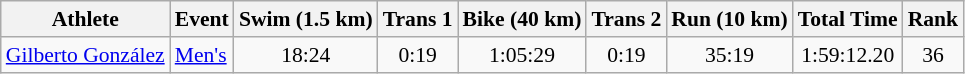<table class="wikitable" style="font-size:90%">
<tr>
<th>Athlete</th>
<th>Event</th>
<th>Swim (1.5 km)</th>
<th>Trans 1</th>
<th>Bike (40 km)</th>
<th>Trans 2</th>
<th>Run (10 km)</th>
<th>Total Time</th>
<th>Rank</th>
</tr>
<tr align=center>
<td align=left><a href='#'>Gilberto González</a></td>
<td align=left><a href='#'>Men's</a></td>
<td>18:24</td>
<td>0:19</td>
<td>1:05:29</td>
<td>0:19</td>
<td>35:19</td>
<td>1:59:12.20</td>
<td>36</td>
</tr>
</table>
